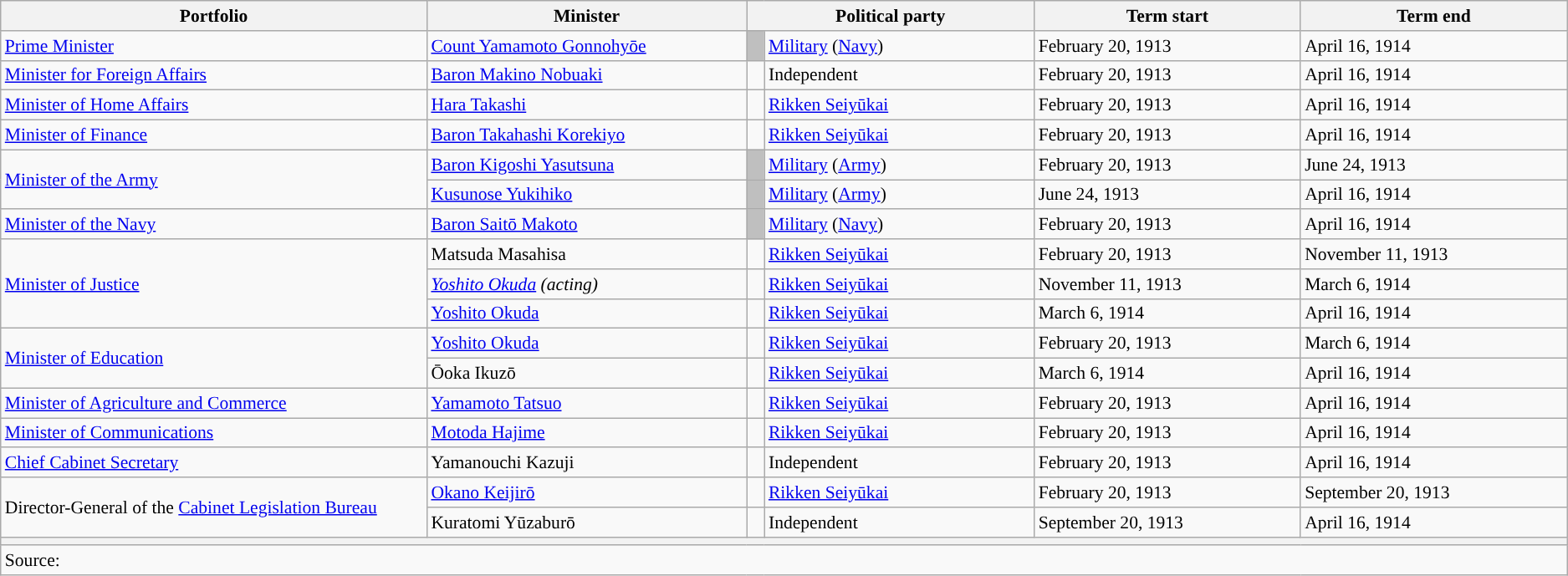<table class="wikitable" style="font-size: 90%;">
<tr>
<th scope="col" width="20%">Portfolio</th>
<th scope="col" width="15%">Minister</th>
<th colspan="2" scope="col" width="13.5%">Political party</th>
<th scope="col" width="12.5%">Term start</th>
<th scope="col" width="12.5%">Term end</th>
</tr>
<tr>
<td style="text-align: left;"><a href='#'>Prime Minister</a></td>
<td><a href='#'>Count Yamamoto Gonnohyōe</a></td>
<td style="color:inherit;background:#bfbfbf"></td>
<td><a href='#'>Military</a> (<a href='#'>Navy</a>)</td>
<td>February 20, 1913</td>
<td>April 16, 1914</td>
</tr>
<tr>
<td><a href='#'>Minister for Foreign Affairs</a></td>
<td><a href='#'>Baron Makino Nobuaki</a></td>
<td style="color:inherit;background:"></td>
<td>Independent</td>
<td>February 20, 1913</td>
<td>April 16, 1914</td>
</tr>
<tr>
<td><a href='#'>Minister of Home Affairs</a></td>
<td><a href='#'>Hara Takashi</a></td>
<td style="color:inherit;background:"></td>
<td><a href='#'>Rikken Seiyūkai</a></td>
<td>February 20, 1913</td>
<td>April 16, 1914</td>
</tr>
<tr>
<td><a href='#'>Minister of Finance</a></td>
<td><a href='#'>Baron Takahashi Korekiyo</a></td>
<td style="color:inherit;background:"></td>
<td><a href='#'>Rikken Seiyūkai</a></td>
<td>February 20, 1913</td>
<td>April 16, 1914</td>
</tr>
<tr>
<td rowspan="2"><a href='#'>Minister of the Army</a></td>
<td><a href='#'>Baron Kigoshi Yasutsuna</a></td>
<td style="color:inherit;background:#bfbfbf"></td>
<td><a href='#'>Military</a> (<a href='#'>Army</a>)</td>
<td>February 20, 1913</td>
<td>June 24, 1913</td>
</tr>
<tr>
<td><a href='#'>Kusunose Yukihiko</a></td>
<td style="color:inherit;background:#bfbfbf"></td>
<td><a href='#'>Military</a> (<a href='#'>Army</a>)</td>
<td>June 24, 1913</td>
<td>April 16, 1914</td>
</tr>
<tr>
<td><a href='#'>Minister of the Navy</a></td>
<td><a href='#'>Baron Saitō Makoto</a></td>
<td style="color:inherit;background:#bfbfbf"></td>
<td><a href='#'>Military</a> (<a href='#'>Navy</a>)</td>
<td>February 20, 1913</td>
<td>April 16, 1914</td>
</tr>
<tr>
<td rowspan="3"><a href='#'>Minister of Justice</a></td>
<td>Matsuda Masahisa</td>
<td style="color:inherit;background:"></td>
<td><a href='#'>Rikken Seiyūkai</a></td>
<td>February 20, 1913</td>
<td>November 11, 1913</td>
</tr>
<tr>
<td><em><a href='#'>Yoshito Okuda</a> (acting)</em></td>
<td style="color:inherit;background:"></td>
<td><a href='#'>Rikken Seiyūkai</a></td>
<td>November 11, 1913</td>
<td>March 6, 1914</td>
</tr>
<tr>
<td><a href='#'>Yoshito Okuda</a></td>
<td style="color:inherit;background:"></td>
<td><a href='#'>Rikken Seiyūkai</a></td>
<td>March 6, 1914</td>
<td>April 16, 1914</td>
</tr>
<tr>
<td rowspan="2"><a href='#'>Minister of Education</a></td>
<td><a href='#'>Yoshito Okuda</a></td>
<td style="color:inherit;background:"></td>
<td><a href='#'>Rikken Seiyūkai</a></td>
<td>February 20, 1913</td>
<td>March 6, 1914</td>
</tr>
<tr>
<td>Ōoka Ikuzō</td>
<td style="color:inherit;background:"></td>
<td><a href='#'>Rikken Seiyūkai</a></td>
<td>March 6, 1914</td>
<td>April 16, 1914</td>
</tr>
<tr>
<td><a href='#'>Minister of Agriculture and Commerce</a></td>
<td><a href='#'>Yamamoto Tatsuo</a></td>
<td style="color:inherit;background:"></td>
<td><a href='#'>Rikken Seiyūkai</a></td>
<td>February 20, 1913</td>
<td>April 16, 1914</td>
</tr>
<tr>
<td><a href='#'>Minister of Communications</a></td>
<td><a href='#'>Motoda Hajime</a></td>
<td style="color:inherit;background:"></td>
<td><a href='#'>Rikken Seiyūkai</a></td>
<td>February 20, 1913</td>
<td>April 16, 1914</td>
</tr>
<tr>
<td><a href='#'>Chief Cabinet Secretary</a></td>
<td>Yamanouchi Kazuji</td>
<td style="color:inherit;background:"></td>
<td>Independent</td>
<td>February 20, 1913</td>
<td>April 16, 1914</td>
</tr>
<tr>
<td rowspan="2">Director-General of the <a href='#'>Cabinet Legislation Bureau</a></td>
<td><a href='#'>Okano Keijirō</a></td>
<td style="color:inherit;background:"></td>
<td><a href='#'>Rikken Seiyūkai</a></td>
<td>February 20, 1913</td>
<td>September 20, 1913</td>
</tr>
<tr>
<td>Kuratomi Yūzaburō</td>
<td style="color:inherit;background:"></td>
<td>Independent</td>
<td>September 20, 1913</td>
<td>April 16, 1914</td>
</tr>
<tr>
<th colspan="6"></th>
</tr>
<tr>
<td colspan="6">Source:</td>
</tr>
</table>
